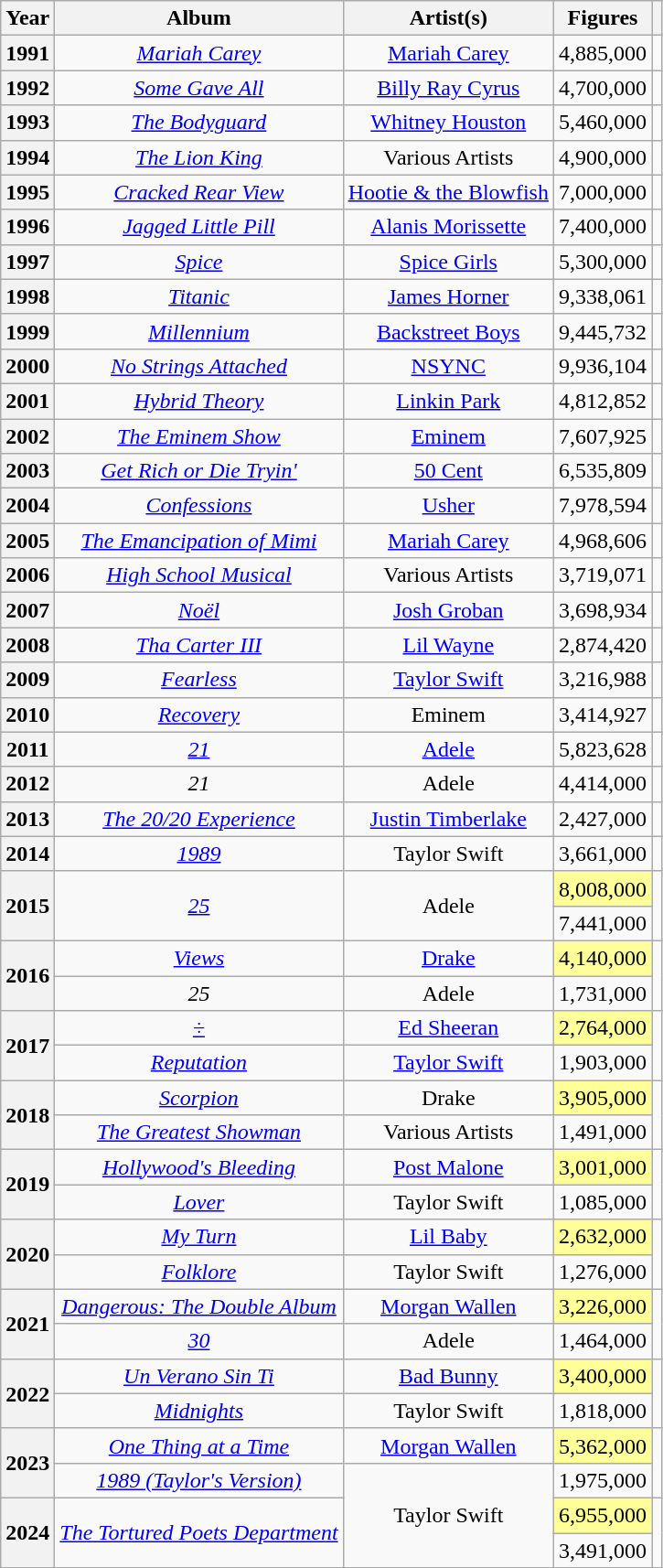<table class="wikitable sortable plainrowheaders" style="text-align:center;">
<tr>
<th scope="col">Year</th>
<th scope="col">Album</th>
<th scope="col">Artist(s)</th>
<th scope="col">Figures</th>
<th scope="col"></th>
</tr>
<tr>
<th scope="row">1991</th>
<td><a href='#'><em>Mariah</em> <em>Carey</em></a></td>
<td><a href='#'>Mariah Carey</a></td>
<td>4,885,000</td>
<td></td>
</tr>
<tr>
<th scope="row">1992</th>
<td><em><a href='#'>Some Gave All</a></em></td>
<td><a href='#'>Billy Ray Cyrus</a></td>
<td>4,700,000</td>
<td></td>
</tr>
<tr>
<th scope="row">1993</th>
<td><em><a href='#'>The Bodyguard</a></em></td>
<td><a href='#'>Whitney Houston</a></td>
<td>5,460,000</td>
<td></td>
</tr>
<tr>
<th scope="row">1994</th>
<td><em><a href='#'>The Lion King</a></em></td>
<td>Various Artists</td>
<td>4,900,000</td>
<td></td>
</tr>
<tr>
<th scope="row">1995</th>
<td><em><a href='#'>Cracked Rear View</a></em></td>
<td><a href='#'>Hootie & the Blowfish</a></td>
<td>7,000,000</td>
<td></td>
</tr>
<tr>
<th scope="row">1996</th>
<td><em><a href='#'>Jagged Little Pill</a></em></td>
<td><a href='#'>Alanis Morissette</a></td>
<td>7,400,000</td>
<td></td>
</tr>
<tr>
<th scope="row">1997</th>
<td><em><a href='#'>Spice</a></em></td>
<td><a href='#'>Spice Girls</a></td>
<td>5,300,000</td>
<td></td>
</tr>
<tr>
<th scope="row">1998</th>
<td><em><a href='#'>Titanic</a></em></td>
<td><a href='#'>James Horner</a></td>
<td>9,338,061</td>
<td></td>
</tr>
<tr>
<th scope="row">1999</th>
<td><em><a href='#'>Millennium</a></em></td>
<td><a href='#'>Backstreet Boys</a></td>
<td>9,445,732</td>
<td></td>
</tr>
<tr>
<th scope="row">2000</th>
<td><em><a href='#'>No Strings Attached</a></em></td>
<td><a href='#'>NSYNC</a></td>
<td>9,936,104</td>
<td></td>
</tr>
<tr>
<th scope="row">2001</th>
<td><em><a href='#'>Hybrid Theory</a></em></td>
<td><a href='#'>Linkin Park</a></td>
<td>4,812,852</td>
<td></td>
</tr>
<tr>
<th scope="row">2002</th>
<td><em><a href='#'>The Eminem Show</a></em></td>
<td><a href='#'>Eminem</a></td>
<td>7,607,925</td>
<td></td>
</tr>
<tr>
<th scope="row">2003</th>
<td><em><a href='#'>Get Rich or Die Tryin'</a></em></td>
<td><a href='#'>50 Cent</a></td>
<td>6,535,809</td>
<td></td>
</tr>
<tr>
<th scope="row">2004</th>
<td><em><a href='#'>Confessions</a></em></td>
<td><a href='#'>Usher</a></td>
<td>7,978,594</td>
<td></td>
</tr>
<tr>
<th scope="row">2005</th>
<td><em><a href='#'>The Emancipation of Mimi</a></em></td>
<td><a href='#'>Mariah Carey</a></td>
<td>4,968,606</td>
<td></td>
</tr>
<tr>
<th scope="row">2006</th>
<td><em><a href='#'>High School Musical</a></em></td>
<td>Various Artists</td>
<td>3,719,071</td>
<td></td>
</tr>
<tr>
<th scope="row">2007</th>
<td><em><a href='#'>Noël</a></em></td>
<td><a href='#'>Josh Groban</a></td>
<td>3,698,934</td>
<td></td>
</tr>
<tr>
<th scope="row">2008</th>
<td><em><a href='#'>Tha Carter III</a></em></td>
<td><a href='#'>Lil Wayne</a></td>
<td>2,874,420</td>
<td></td>
</tr>
<tr>
<th scope="row">2009</th>
<td><em><a href='#'>Fearless</a></em></td>
<td><a href='#'>Taylor Swift</a></td>
<td>3,216,988</td>
<td></td>
</tr>
<tr>
<th scope="row">2010</th>
<td><em><a href='#'>Recovery</a></em></td>
<td>Eminem</td>
<td>3,414,927</td>
<td></td>
</tr>
<tr>
<th scope="row">2011</th>
<td><em><a href='#'>21</a></em></td>
<td><a href='#'>Adele</a></td>
<td>5,823,628</td>
<td></td>
</tr>
<tr>
<th scope="row">2012</th>
<td><em>21</em></td>
<td>Adele</td>
<td>4,414,000</td>
<td></td>
</tr>
<tr>
<th scope="row">2013</th>
<td><em><a href='#'>The 20/20 Experience</a></em></td>
<td><a href='#'>Justin Timberlake</a></td>
<td>2,427,000</td>
<td></td>
</tr>
<tr>
<th scope="row">2014</th>
<td><em><a href='#'>1989</a></em></td>
<td>Taylor Swift</td>
<td>3,661,000</td>
<td></td>
</tr>
<tr>
<th scope="row" rowspan="2">2015</th>
<td rowspan="2"><em><a href='#'>25</a></em></td>
<td rowspan="2">Adele</td>
<td style="background-color:#FFFF99">8,008,000</td>
<td rowspan="2"></td>
</tr>
<tr>
<td>7,441,000</td>
</tr>
<tr>
<th scope="row" rowspan="2">2016</th>
<td><em><a href='#'>Views</a></em></td>
<td><a href='#'>Drake</a></td>
<td style="background-color:#FFFF99">4,140,000</td>
<td rowspan="2"></td>
</tr>
<tr>
<td><em>25</em></td>
<td>Adele</td>
<td>1,731,000</td>
</tr>
<tr>
<th scope="row" rowspan="2">2017</th>
<td><em><a href='#'>÷</a></em></td>
<td><a href='#'>Ed Sheeran</a></td>
<td style="background-color:#FFFF99">2,764,000</td>
<td rowspan="2"></td>
</tr>
<tr>
<td><em><a href='#'>Reputation</a></em></td>
<td><a href='#'>Taylor Swift</a></td>
<td>1,903,000</td>
</tr>
<tr>
<th scope="row" rowspan="2">2018</th>
<td><em><a href='#'>Scorpion</a></em></td>
<td>Drake</td>
<td style="background-color:#FFFF99">3,905,000</td>
<td rowspan="2"></td>
</tr>
<tr>
<td><em><a href='#'>The Greatest Showman</a></em></td>
<td>Various Artists</td>
<td>1,491,000</td>
</tr>
<tr>
<th scope="row" rowspan="2">2019</th>
<td><em><a href='#'>Hollywood's Bleeding</a></em></td>
<td><a href='#'>Post Malone</a></td>
<td style="background-color:#FFFF99">3,001,000</td>
<td rowspan="2"></td>
</tr>
<tr>
<td><em><a href='#'>Lover</a></em></td>
<td>Taylor Swift</td>
<td>1,085,000</td>
</tr>
<tr>
<th scope="row" rowspan="2">2020</th>
<td><em><a href='#'>My Turn</a></em></td>
<td><a href='#'>Lil Baby</a></td>
<td style="background-color:#FFFF99">2,632,000</td>
<td rowspan="2"></td>
</tr>
<tr>
<td><em><a href='#'>Folklore</a></em></td>
<td>Taylor Swift</td>
<td>1,276,000</td>
</tr>
<tr>
<th scope="row" rowspan="2">2021</th>
<td><em><a href='#'>Dangerous: The Double Album</a></em></td>
<td><a href='#'>Morgan Wallen</a></td>
<td style="background-color:#FFFF99">3,226,000</td>
<td rowspan="2"></td>
</tr>
<tr>
<td><em><a href='#'>30</a></em></td>
<td>Adele</td>
<td>1,464,000</td>
</tr>
<tr>
<th scope="row" rowspan="2">2022</th>
<td><em><a href='#'>Un Verano Sin Ti</a></em></td>
<td><a href='#'>Bad Bunny</a></td>
<td style="background-color:#FFFF99">3,400,000</td>
<td rowspan="2"></td>
</tr>
<tr>
<td><em><a href='#'>Midnights</a></em></td>
<td>Taylor Swift</td>
<td>1,818,000</td>
</tr>
<tr>
<th scope="row" rowspan="2">2023</th>
<td><em><a href='#'>One Thing at a Time</a></em></td>
<td><a href='#'>Morgan Wallen</a></td>
<td style="background-color:#FFFF99">5,362,000 </td>
<td rowspan="2"></td>
</tr>
<tr>
<td><em><a href='#'>1989 (Taylor's Version)</a></em></td>
<td scope="row" rowspan="3">Taylor Swift</td>
<td>1,975,000</td>
</tr>
<tr>
<th scope="row" rowspan="2">2024</th>
<td scope="row" rowspan="2"><em><a href='#'>The Tortured Poets Department</a></em></td>
<td style="background-color:#FFFF99">6,955,000 </td>
<td rowspan="2"></td>
</tr>
<tr>
<td>3,491,000</td>
</tr>
</table>
